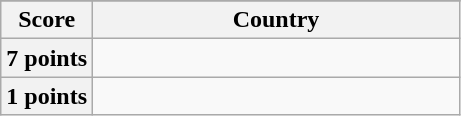<table class="wikitable">
<tr>
</tr>
<tr>
<th scope="col" width="20%">Score</th>
<th scope="col">Country</th>
</tr>
<tr>
<th scope="row">7 points</th>
<td></td>
</tr>
<tr>
<th scope="row">1 points</th>
<td></td>
</tr>
</table>
